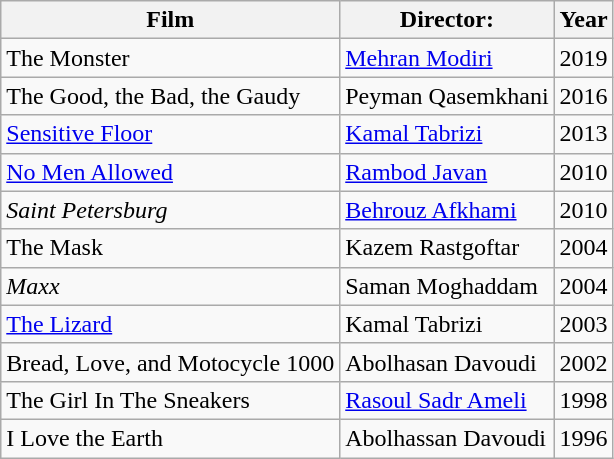<table class="wikitable">
<tr>
<th>Film</th>
<th>Director:</th>
<th>Year</th>
</tr>
<tr>
<td>The Monster</td>
<td><a href='#'>Mehran Modiri</a></td>
<td>2019</td>
</tr>
<tr>
<td>The Good, the Bad, the Gaudy</td>
<td>Peyman Qasemkhani</td>
<td>2016</td>
</tr>
<tr>
<td><a href='#'>Sensitive Floor</a></td>
<td><a href='#'>Kamal Tabrizi</a></td>
<td>2013</td>
</tr>
<tr>
<td><a href='#'>No Men Allowed</a></td>
<td><a href='#'>Rambod Javan</a></td>
<td>2010</td>
</tr>
<tr>
<td><em>Saint Petersburg  </em></td>
<td><a href='#'>Behrouz Afkhami</a></td>
<td>2010</td>
</tr>
<tr>
<td>The Mask</td>
<td>Kazem Rastgoftar</td>
<td>2004</td>
</tr>
<tr>
<td><em>Maxx</em></td>
<td>Saman Moghaddam</td>
<td>2004</td>
</tr>
<tr>
<td><a href='#'>The Lizard</a></td>
<td>Kamal Tabrizi</td>
<td>2003</td>
</tr>
<tr>
<td>Bread, Love, and Motocycle 1000</td>
<td>Abolhasan Davoudi</td>
<td>2002</td>
</tr>
<tr>
<td>The Girl In The Sneakers</td>
<td><a href='#'>Rasoul Sadr Ameli</a></td>
<td>1998</td>
</tr>
<tr>
<td>I Love the Earth</td>
<td>Abolhassan Davoudi</td>
<td>1996</td>
</tr>
</table>
